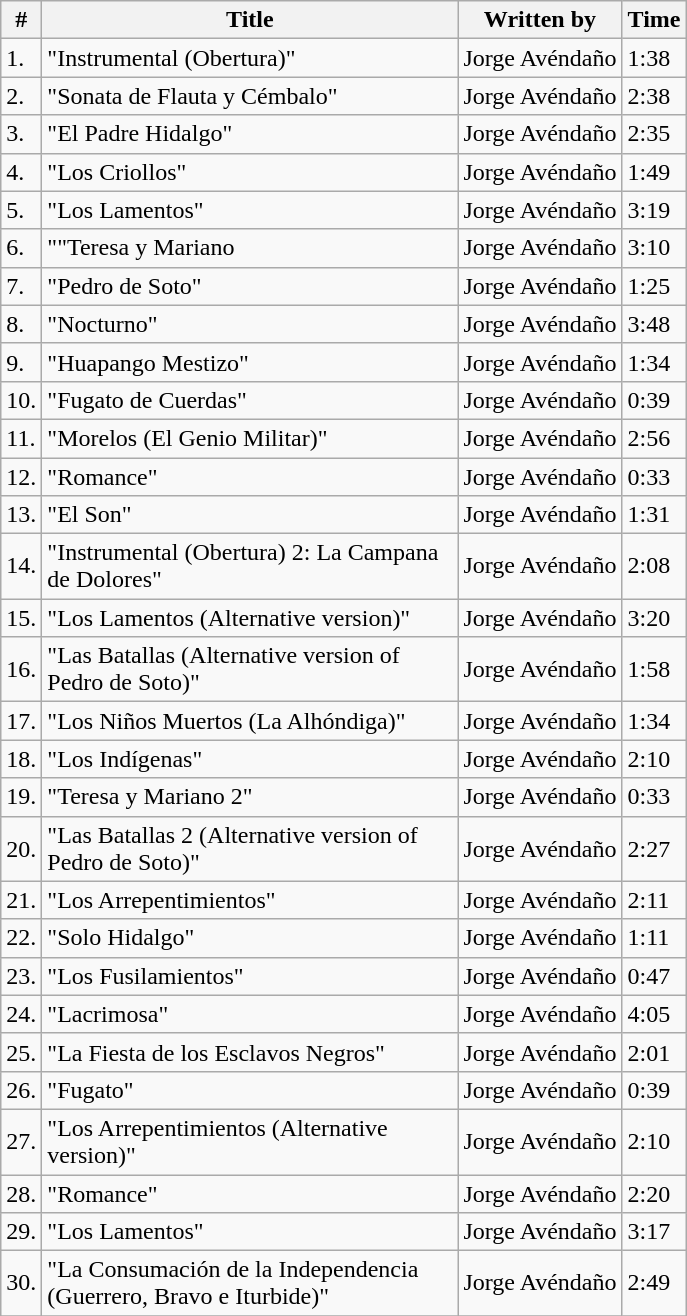<table class="wikitable">
<tr>
<th>#</th>
<th width="270">Title</th>
<th>Written by</th>
<th>Time</th>
</tr>
<tr>
<td>1.</td>
<td>"Instrumental (Obertura)"</td>
<td>Jorge Avéndaño</td>
<td>1:38</td>
</tr>
<tr>
<td>2.</td>
<td>"Sonata de Flauta y Cémbalo"</td>
<td>Jorge Avéndaño</td>
<td>2:38</td>
</tr>
<tr>
<td>3.</td>
<td>"El Padre Hidalgo"</td>
<td>Jorge Avéndaño</td>
<td>2:35</td>
</tr>
<tr>
<td>4.</td>
<td>"Los Criollos"</td>
<td>Jorge Avéndaño</td>
<td>1:49</td>
</tr>
<tr>
<td>5.</td>
<td>"Los Lamentos"</td>
<td>Jorge Avéndaño</td>
<td>3:19</td>
</tr>
<tr>
<td>6.</td>
<td>""Teresa y Mariano</td>
<td>Jorge Avéndaño</td>
<td>3:10</td>
</tr>
<tr>
<td>7.</td>
<td>"Pedro de Soto"</td>
<td>Jorge Avéndaño</td>
<td>1:25</td>
</tr>
<tr>
<td>8.</td>
<td>"Nocturno"</td>
<td>Jorge Avéndaño</td>
<td>3:48</td>
</tr>
<tr>
<td>9.</td>
<td>"Huapango Mestizo"</td>
<td>Jorge Avéndaño</td>
<td>1:34</td>
</tr>
<tr>
<td>10.</td>
<td>"Fugato de Cuerdas"</td>
<td>Jorge Avéndaño</td>
<td>0:39</td>
</tr>
<tr>
<td>11.</td>
<td>"Morelos (El Genio Militar)"</td>
<td>Jorge Avéndaño</td>
<td>2:56</td>
</tr>
<tr>
<td>12.</td>
<td>"Romance"</td>
<td>Jorge Avéndaño</td>
<td>0:33</td>
</tr>
<tr>
<td>13.</td>
<td>"El Son"</td>
<td>Jorge Avéndaño</td>
<td>1:31</td>
</tr>
<tr>
<td>14.</td>
<td>"Instrumental (Obertura) 2: La Campana de Dolores"</td>
<td>Jorge Avéndaño</td>
<td>2:08</td>
</tr>
<tr>
<td>15.</td>
<td>"Los Lamentos (Alternative version)"</td>
<td>Jorge Avéndaño</td>
<td>3:20</td>
</tr>
<tr>
<td>16.</td>
<td>"Las Batallas (Alternative version of Pedro de Soto)"</td>
<td>Jorge Avéndaño</td>
<td>1:58</td>
</tr>
<tr>
<td>17.</td>
<td>"Los Niños Muertos (La Alhóndiga)"</td>
<td>Jorge Avéndaño</td>
<td>1:34</td>
</tr>
<tr>
<td>18.</td>
<td>"Los Indígenas"</td>
<td>Jorge Avéndaño</td>
<td>2:10</td>
</tr>
<tr>
<td>19.</td>
<td>"Teresa y Mariano 2"</td>
<td>Jorge Avéndaño</td>
<td>0:33</td>
</tr>
<tr>
<td>20.</td>
<td>"Las Batallas 2 (Alternative version of Pedro de Soto)"</td>
<td>Jorge Avéndaño</td>
<td>2:27</td>
</tr>
<tr>
<td>21.</td>
<td>"Los Arrepentimientos"</td>
<td>Jorge Avéndaño</td>
<td>2:11</td>
</tr>
<tr>
<td>22.</td>
<td>"Solo Hidalgo"</td>
<td>Jorge Avéndaño</td>
<td>1:11</td>
</tr>
<tr>
<td>23.</td>
<td>"Los Fusilamientos"</td>
<td>Jorge Avéndaño</td>
<td>0:47</td>
</tr>
<tr>
<td>24.</td>
<td>"Lacrimosa"</td>
<td>Jorge Avéndaño</td>
<td>4:05</td>
</tr>
<tr>
<td>25.</td>
<td>"La Fiesta de los Esclavos Negros"</td>
<td>Jorge Avéndaño</td>
<td>2:01</td>
</tr>
<tr>
<td>26.</td>
<td>"Fugato"</td>
<td>Jorge Avéndaño</td>
<td>0:39</td>
</tr>
<tr>
<td>27.</td>
<td>"Los Arrepentimientos (Alternative version)"</td>
<td>Jorge Avéndaño</td>
<td>2:10</td>
</tr>
<tr>
<td>28.</td>
<td>"Romance"</td>
<td>Jorge Avéndaño</td>
<td>2:20</td>
</tr>
<tr>
<td>29.</td>
<td>"Los Lamentos"</td>
<td>Jorge Avéndaño</td>
<td>3:17</td>
</tr>
<tr>
<td>30.</td>
<td>"La Consumación de la Independencia (Guerrero, Bravo e Iturbide)"</td>
<td>Jorge Avéndaño</td>
<td>2:49</td>
</tr>
<tr>
</tr>
</table>
